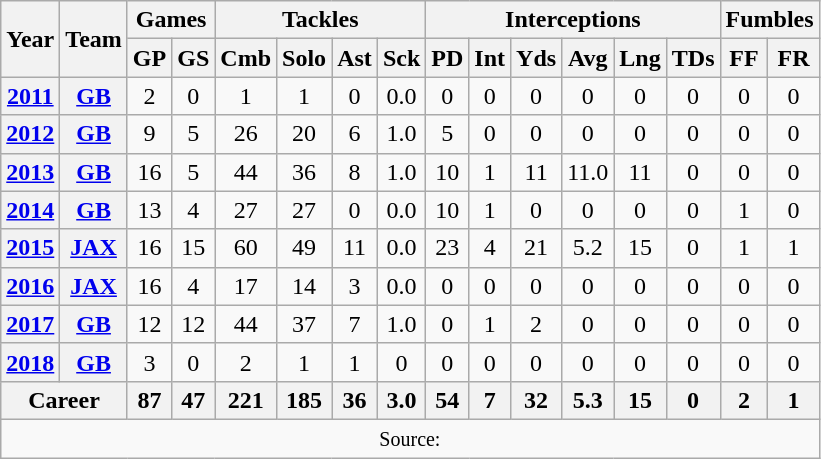<table class="wikitable" style="text-align: center;">
<tr>
<th rowspan="2">Year</th>
<th rowspan="2">Team</th>
<th colspan="2">Games</th>
<th colspan="4">Tackles</th>
<th colspan="6">Interceptions</th>
<th colspan="2">Fumbles</th>
</tr>
<tr>
<th>GP</th>
<th>GS</th>
<th>Cmb</th>
<th>Solo</th>
<th>Ast</th>
<th>Sck</th>
<th>PD</th>
<th>Int</th>
<th>Yds</th>
<th>Avg</th>
<th>Lng</th>
<th>TDs</th>
<th>FF</th>
<th>FR</th>
</tr>
<tr>
<th><a href='#'>2011</a></th>
<th><a href='#'>GB</a></th>
<td>2</td>
<td>0</td>
<td>1</td>
<td>1</td>
<td>0</td>
<td>0.0</td>
<td>0</td>
<td>0</td>
<td>0</td>
<td>0</td>
<td>0</td>
<td>0</td>
<td>0</td>
<td>0</td>
</tr>
<tr>
<th><a href='#'>2012</a></th>
<th><a href='#'>GB</a></th>
<td>9</td>
<td>5</td>
<td>26</td>
<td>20</td>
<td>6</td>
<td>1.0</td>
<td>5</td>
<td>0</td>
<td>0</td>
<td>0</td>
<td>0</td>
<td>0</td>
<td>0</td>
<td>0</td>
</tr>
<tr>
<th><a href='#'>2013</a></th>
<th><a href='#'>GB</a></th>
<td>16</td>
<td>5</td>
<td>44</td>
<td>36</td>
<td>8</td>
<td>1.0</td>
<td>10</td>
<td>1</td>
<td>11</td>
<td>11.0</td>
<td>11</td>
<td>0</td>
<td>0</td>
<td>0</td>
</tr>
<tr>
<th><a href='#'>2014</a></th>
<th><a href='#'>GB</a></th>
<td>13</td>
<td>4</td>
<td>27</td>
<td>27</td>
<td>0</td>
<td>0.0</td>
<td>10</td>
<td>1</td>
<td>0</td>
<td>0</td>
<td>0</td>
<td>0</td>
<td>1</td>
<td>0</td>
</tr>
<tr>
<th><a href='#'>2015</a></th>
<th><a href='#'>JAX</a></th>
<td>16</td>
<td>15</td>
<td>60</td>
<td>49</td>
<td>11</td>
<td>0.0</td>
<td>23</td>
<td>4</td>
<td>21</td>
<td>5.2</td>
<td>15</td>
<td>0</td>
<td>1</td>
<td>1</td>
</tr>
<tr>
<th><a href='#'>2016</a></th>
<th><a href='#'>JAX</a></th>
<td>16</td>
<td>4</td>
<td>17</td>
<td>14</td>
<td>3</td>
<td>0.0</td>
<td>0</td>
<td>0</td>
<td>0</td>
<td>0</td>
<td>0</td>
<td>0</td>
<td>0</td>
<td>0</td>
</tr>
<tr>
<th><a href='#'>2017</a></th>
<th><a href='#'>GB</a></th>
<td>12</td>
<td>12</td>
<td>44</td>
<td>37</td>
<td>7</td>
<td>1.0</td>
<td>0</td>
<td>1</td>
<td>2</td>
<td>0</td>
<td>0</td>
<td>0</td>
<td>0</td>
<td>0</td>
</tr>
<tr>
<th><a href='#'>2018</a></th>
<th><a href='#'>GB</a></th>
<td>3</td>
<td>0</td>
<td>2</td>
<td>1</td>
<td>1</td>
<td>0</td>
<td>0</td>
<td>0</td>
<td>0</td>
<td>0</td>
<td>0</td>
<td>0</td>
<td>0</td>
<td>0</td>
</tr>
<tr>
<th colspan="2">Career</th>
<th>87</th>
<th>47</th>
<th>221</th>
<th>185</th>
<th>36</th>
<th>3.0</th>
<th>54</th>
<th>7</th>
<th>32</th>
<th>5.3</th>
<th>15</th>
<th>0</th>
<th>2</th>
<th>1</th>
</tr>
<tr>
<td colspan="17"><small>Source: </small></td>
</tr>
</table>
